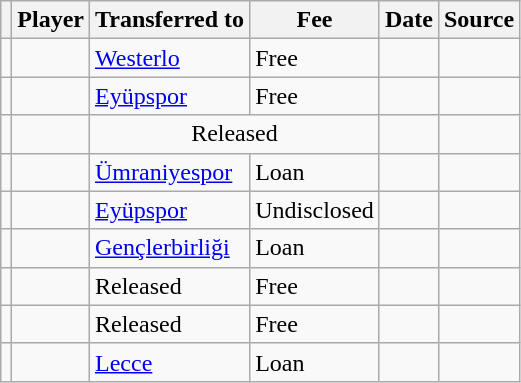<table class="wikitable plainrowheaders sortable">
<tr>
<th></th>
<th scope="col">Player</th>
<th>Transferred to</th>
<th style="width: 65px;">Fee</th>
<th scope="col">Date</th>
<th scope="col">Source</th>
</tr>
<tr>
<td align="center"></td>
<td></td>
<td> <a href='#'>Westerlo</a></td>
<td>Free</td>
<td></td>
<td></td>
</tr>
<tr>
<td align="center"></td>
<td></td>
<td> <a href='#'>Eyüpspor</a></td>
<td>Free</td>
<td></td>
<td></td>
</tr>
<tr>
<td align="center"></td>
<td></td>
<td colspan="2" style="text-align: center;">Released</td>
<td></td>
<td></td>
</tr>
<tr>
<td align="center"></td>
<td></td>
<td> <a href='#'>Ümraniyespor</a></td>
<td>Loan</td>
<td></td>
<td></td>
</tr>
<tr>
<td align="center"></td>
<td></td>
<td> <a href='#'>Eyüpspor</a></td>
<td>Undisclosed</td>
<td></td>
<td></td>
</tr>
<tr>
<td align="center"></td>
<td></td>
<td> <a href='#'>Gençlerbirliği</a></td>
<td>Loan</td>
<td></td>
<td></td>
</tr>
<tr>
<td align="center"></td>
<td></td>
<td>Released</td>
<td>Free</td>
<td></td>
<td></td>
</tr>
<tr>
<td align="center"></td>
<td></td>
<td>Released</td>
<td>Free</td>
<td></td>
<td></td>
</tr>
<tr>
<td align="center"></td>
<td></td>
<td> <a href='#'>Lecce</a></td>
<td>Loan</td>
<td></td>
<td></td>
</tr>
</table>
